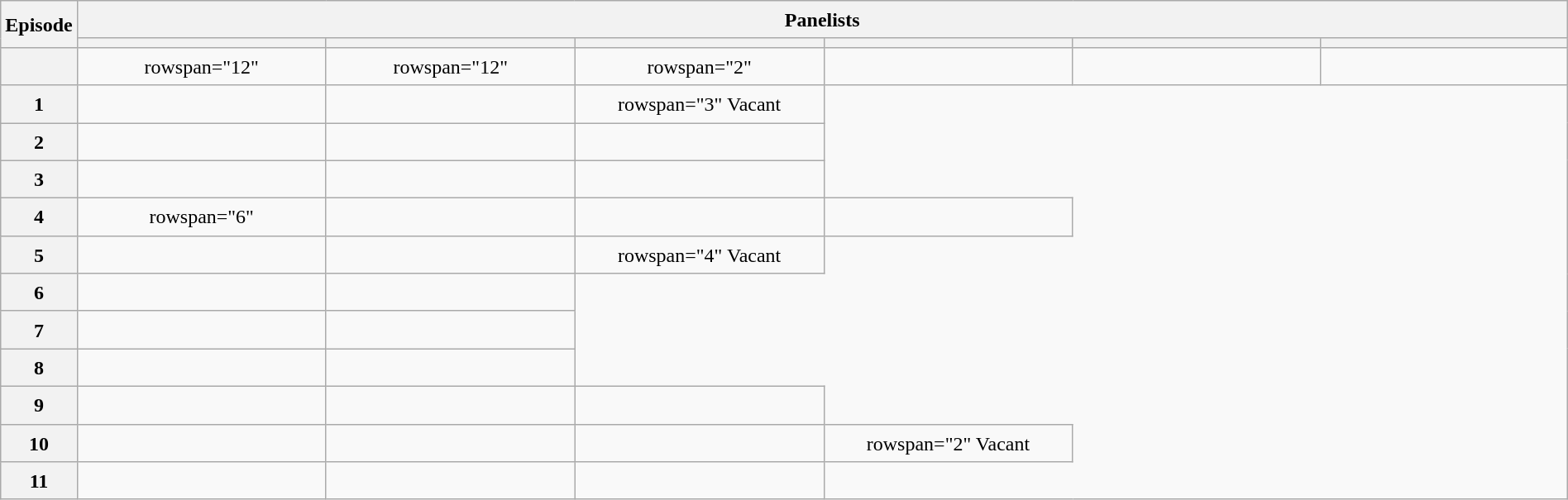<table class="wikitable plainrowheaders mw-collapsible" style="text-align:center; line-height:23px; width:100%;">
<tr>
<th rowspan="2" width="1%">Episode</th>
<th colspan="6">Panelists</th>
</tr>
<tr>
<th width="16%"></th>
<th width="16%"></th>
<th width="16%"></th>
<th width="16%"></th>
<th width="16%"></th>
<th width="16%"></th>
</tr>
<tr>
<th></th>
<td>rowspan="12" </td>
<td>rowspan="12" </td>
<td>rowspan="2" </td>
<td></td>
<td></td>
<td></td>
</tr>
<tr>
<th>1</th>
<td></td>
<td></td>
<td>rowspan="3"  Vacant</td>
</tr>
<tr>
<th>2</th>
<td></td>
<td></td>
<td></td>
</tr>
<tr>
<th>3</th>
<td></td>
<td></td>
<td></td>
</tr>
<tr>
<th>4</th>
<td>rowspan="6" </td>
<td></td>
<td></td>
<td></td>
</tr>
<tr>
<th>5</th>
<td></td>
<td></td>
<td>rowspan="4" Vacant</td>
</tr>
<tr>
<th>6</th>
<td></td>
<td></td>
</tr>
<tr>
<th>7</th>
<td></td>
<td></td>
</tr>
<tr>
<th>8</th>
<td></td>
<td></td>
</tr>
<tr>
<th>9</th>
<td></td>
<td></td>
<td></td>
</tr>
<tr>
<th>10</th>
<td></td>
<td></td>
<td></td>
<td>rowspan="2"  Vacant</td>
</tr>
<tr>
<th>11</th>
<td></td>
<td></td>
<td></td>
</tr>
</table>
